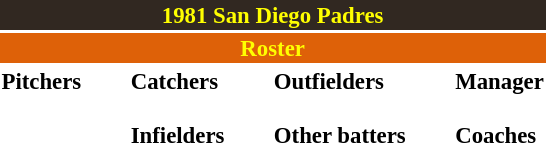<table class="toccolours" style="font-size: 95%;">
<tr>
<th colspan="10" style="background-color: #312821; color: yellow; text-align: center;">1981 San Diego Padres</th>
</tr>
<tr>
<td colspan="10" style="background-color: #de6108; color: yellow; text-align: center;"><strong>Roster</strong></td>
</tr>
<tr>
<td valign="top"><strong>Pitchers</strong><br>












</td>
<td width="25px"></td>
<td valign="top"><strong>Catchers</strong><br>

<br><strong>Infielders</strong>








</td>
<td width="25px"></td>
<td valign="top"><strong>Outfielders</strong><br>





<br><strong>Other batters</strong>
</td>
<td width="25px"></td>
<td valign="top"><strong>Manager</strong><br><br><strong>Coaches</strong>



</td>
</tr>
</table>
